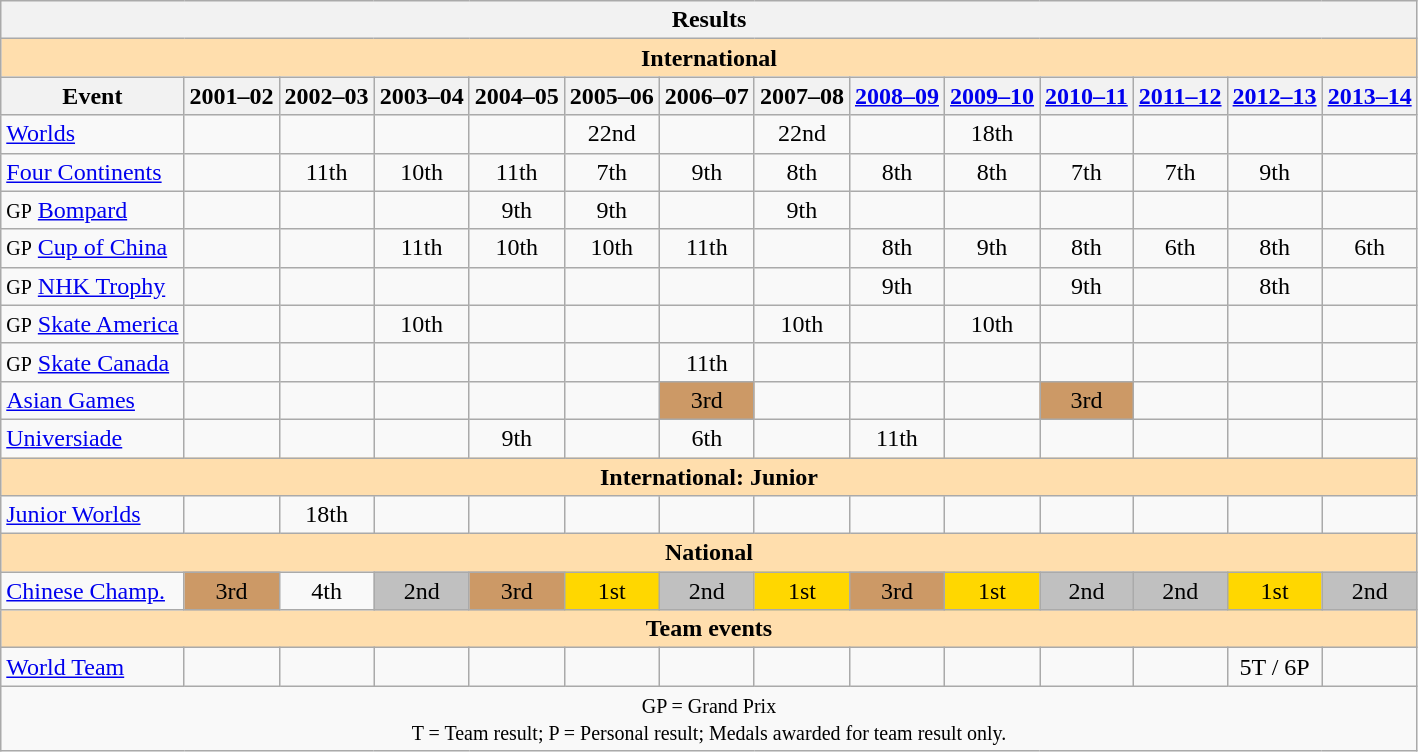<table class="wikitable" style="text-align:center">
<tr>
<th colspan=14 align=center><strong>Results</strong></th>
</tr>
<tr>
<th style="background-color: #ffdead; " colspan=14 align=center><strong>International</strong></th>
</tr>
<tr>
<th>Event</th>
<th>2001–02</th>
<th>2002–03</th>
<th>2003–04</th>
<th>2004–05</th>
<th>2005–06</th>
<th>2006–07</th>
<th>2007–08</th>
<th><a href='#'>2008–09</a></th>
<th><a href='#'>2009–10</a></th>
<th><a href='#'>2010–11</a></th>
<th><a href='#'>2011–12</a></th>
<th><a href='#'>2012–13</a></th>
<th><a href='#'>2013–14</a></th>
</tr>
<tr>
<td align=left><a href='#'>Worlds</a></td>
<td></td>
<td></td>
<td></td>
<td></td>
<td>22nd</td>
<td></td>
<td>22nd</td>
<td></td>
<td>18th</td>
<td></td>
<td></td>
<td></td>
<td></td>
</tr>
<tr>
<td align=left><a href='#'>Four Continents</a></td>
<td></td>
<td>11th</td>
<td>10th</td>
<td>11th</td>
<td>7th</td>
<td>9th</td>
<td>8th</td>
<td>8th</td>
<td>8th</td>
<td>7th</td>
<td>7th</td>
<td>9th</td>
<td></td>
</tr>
<tr>
<td align=left><small>GP</small> <a href='#'>Bompard</a></td>
<td></td>
<td></td>
<td></td>
<td>9th</td>
<td>9th</td>
<td></td>
<td>9th</td>
<td></td>
<td></td>
<td></td>
<td></td>
<td></td>
<td></td>
</tr>
<tr>
<td align=left><small>GP</small> <a href='#'>Cup of China</a></td>
<td></td>
<td></td>
<td>11th</td>
<td>10th</td>
<td>10th</td>
<td>11th</td>
<td></td>
<td>8th</td>
<td>9th</td>
<td>8th</td>
<td>6th</td>
<td>8th</td>
<td>6th</td>
</tr>
<tr>
<td align=left><small>GP</small> <a href='#'>NHK Trophy</a></td>
<td></td>
<td></td>
<td></td>
<td></td>
<td></td>
<td></td>
<td></td>
<td>9th</td>
<td></td>
<td>9th</td>
<td></td>
<td>8th</td>
<td></td>
</tr>
<tr>
<td align=left><small>GP</small> <a href='#'>Skate America</a></td>
<td></td>
<td></td>
<td>10th</td>
<td></td>
<td></td>
<td></td>
<td>10th</td>
<td></td>
<td>10th</td>
<td></td>
<td></td>
<td></td>
<td></td>
</tr>
<tr>
<td align=left><small>GP</small> <a href='#'>Skate Canada</a></td>
<td></td>
<td></td>
<td></td>
<td></td>
<td></td>
<td>11th</td>
<td></td>
<td></td>
<td></td>
<td></td>
<td></td>
<td></td>
<td></td>
</tr>
<tr>
<td align=left><a href='#'>Asian Games</a></td>
<td></td>
<td></td>
<td></td>
<td></td>
<td></td>
<td bgcolor=cc9966>3rd</td>
<td></td>
<td></td>
<td></td>
<td bgcolor=cc9966>3rd</td>
<td></td>
<td></td>
<td></td>
</tr>
<tr>
<td align=left><a href='#'>Universiade</a></td>
<td></td>
<td></td>
<td></td>
<td>9th</td>
<td></td>
<td>6th</td>
<td></td>
<td>11th</td>
<td></td>
<td></td>
<td></td>
<td></td>
<td></td>
</tr>
<tr>
<th style="background-color: #ffdead; " colspan=14 align=center><strong>International: Junior</strong></th>
</tr>
<tr>
<td align=left><a href='#'>Junior Worlds</a></td>
<td></td>
<td>18th</td>
<td></td>
<td></td>
<td></td>
<td></td>
<td></td>
<td></td>
<td></td>
<td></td>
<td></td>
<td></td>
<td></td>
</tr>
<tr>
<th style="background-color: #ffdead; " colspan=14 align=center><strong>National</strong></th>
</tr>
<tr>
<td align=left><a href='#'>Chinese Champ.</a></td>
<td bgcolor=cc9966>3rd</td>
<td>4th</td>
<td bgcolor=silver>2nd</td>
<td bgcolor=cc9966>3rd</td>
<td bgcolor=gold>1st</td>
<td bgcolor=silver>2nd</td>
<td bgcolor=gold>1st</td>
<td bgcolor=cc9966>3rd</td>
<td bgcolor=gold>1st</td>
<td bgcolor=silver>2nd</td>
<td bgcolor=silver>2nd</td>
<td bgcolor=gold>1st</td>
<td bgcolor=silver>2nd</td>
</tr>
<tr>
<th style="background-color: #ffdead; " colspan=14 align=center><strong>Team events</strong></th>
</tr>
<tr>
<td align=left><a href='#'>World Team</a></td>
<td></td>
<td></td>
<td></td>
<td></td>
<td></td>
<td></td>
<td></td>
<td></td>
<td></td>
<td></td>
<td></td>
<td>5T / 6P</td>
<td></td>
</tr>
<tr>
<td colspan=14 align=center><small> GP = Grand Prix <br> T = Team result; P = Personal result; Medals awarded for team result only. </small></td>
</tr>
</table>
